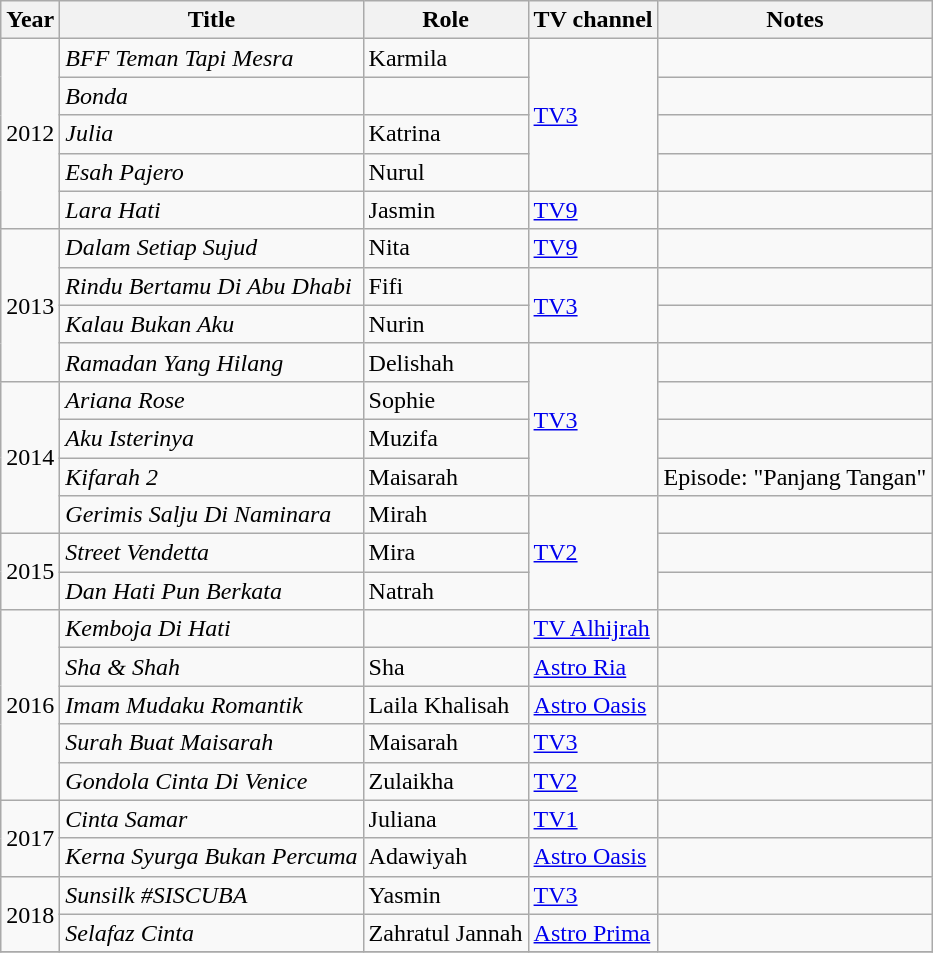<table class="wikitable">
<tr>
<th>Year</th>
<th>Title</th>
<th>Role</th>
<th>TV channel</th>
<th>Notes</th>
</tr>
<tr>
<td rowspan="5">2012</td>
<td><em>BFF Teman Tapi Mesra</em></td>
<td>Karmila</td>
<td rowspan="4"><a href='#'>TV3</a></td>
<td></td>
</tr>
<tr>
<td><em>Bonda</em></td>
<td></td>
<td></td>
</tr>
<tr>
<td><em>Julia</em></td>
<td>Katrina</td>
<td></td>
</tr>
<tr>
<td><em>Esah Pajero</em></td>
<td>Nurul</td>
<td></td>
</tr>
<tr>
<td><em>Lara Hati</em></td>
<td>Jasmin</td>
<td><a href='#'>TV9</a></td>
<td></td>
</tr>
<tr>
<td rowspan="4">2013</td>
<td><em>Dalam Setiap Sujud</em> </td>
<td>Nita</td>
<td><a href='#'>TV9</a></td>
<td></td>
</tr>
<tr>
<td><em>Rindu Bertamu Di Abu Dhabi</em></td>
<td>Fifi</td>
<td rowspan="2"><a href='#'>TV3</a></td>
<td></td>
</tr>
<tr>
<td><em>Kalau Bukan Aku</em></td>
<td>Nurin</td>
<td></td>
</tr>
<tr>
<td><em>Ramadan Yang Hilang</em></td>
<td>Delishah</td>
<td rowspan="4"><a href='#'>TV3</a></td>
<td></td>
</tr>
<tr>
<td rowspan="4">2014</td>
<td><em>Ariana Rose</em></td>
<td>Sophie</td>
<td></td>
</tr>
<tr>
<td><em>Aku Isterinya</em></td>
<td>Muzifa</td>
<td></td>
</tr>
<tr>
<td><em>Kifarah 2</em></td>
<td>Maisarah</td>
<td>Episode: "Panjang Tangan"</td>
</tr>
<tr>
<td><em>Gerimis Salju Di Naminara</em></td>
<td>Mirah</td>
<td rowspan="3"><a href='#'>TV2</a></td>
<td></td>
</tr>
<tr>
<td rowspan="2">2015</td>
<td><em>Street Vendetta</em></td>
<td>Mira</td>
<td></td>
</tr>
<tr>
<td><em>Dan Hati Pun Berkata</em></td>
<td>Natrah</td>
<td></td>
</tr>
<tr>
<td rowspan="5">2016</td>
<td><em>Kemboja Di Hati</em></td>
<td></td>
<td><a href='#'>TV Alhijrah</a></td>
<td></td>
</tr>
<tr>
<td><em>Sha & Shah</em></td>
<td>Sha</td>
<td><a href='#'>Astro Ria</a></td>
<td></td>
</tr>
<tr>
<td><em>Imam Mudaku Romantik</em></td>
<td>Laila Khalisah</td>
<td><a href='#'>Astro Oasis</a></td>
<td></td>
</tr>
<tr>
<td><em>Surah Buat Maisarah</em></td>
<td>Maisarah</td>
<td><a href='#'>TV3</a></td>
<td></td>
</tr>
<tr>
<td><em>Gondola Cinta Di Venice</em></td>
<td>Zulaikha</td>
<td><a href='#'>TV2</a></td>
<td></td>
</tr>
<tr>
<td rowspan="2">2017</td>
<td><em>Cinta Samar</em></td>
<td>Juliana</td>
<td><a href='#'>TV1</a></td>
<td></td>
</tr>
<tr>
<td><em>Kerna Syurga Bukan Percuma</em></td>
<td>Adawiyah</td>
<td><a href='#'>Astro Oasis</a></td>
<td></td>
</tr>
<tr>
<td rowspan="2">2018</td>
<td><em>Sunsilk #SISCUBA</em></td>
<td>Yasmin</td>
<td><a href='#'>TV3</a></td>
<td></td>
</tr>
<tr>
<td><em>Selafaz Cinta</em></td>
<td>Zahratul Jannah</td>
<td><a href='#'>Astro Prima</a></td>
<td></td>
</tr>
<tr>
</tr>
</table>
